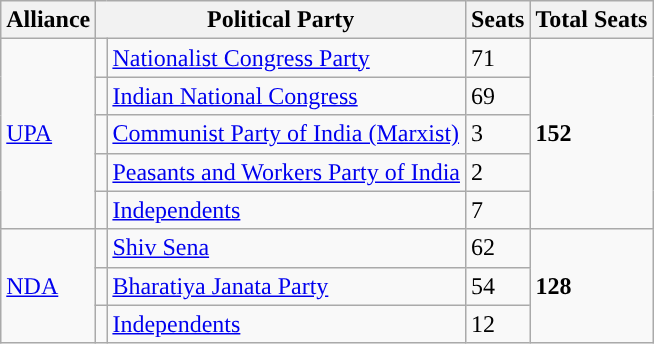<table class="wikitable">
<tr>
<th>Alliance</th>
<th colspan="2">Political Party</th>
<th>Seats</th>
<th>Total Seats</th>
</tr>
<tr>
<td rowspan="5"><a href='#'>UPA</a></td>
<td style="background-color:"></td>
<td><a href='#'>Nationalist Congress Party</a></td>
<td>71</td>
<td rowspan="5"><strong>152</strong></td>
</tr>
<tr>
<td style="background-color:"></td>
<td><a href='#'>Indian National Congress</a></td>
<td>69</td>
</tr>
<tr>
<td style="background-color:"></td>
<td><a href='#'>Communist Party of India (Marxist)</a></td>
<td>3</td>
</tr>
<tr>
<td style="background-color:"></td>
<td><a href='#'>Peasants and Workers Party of India</a></td>
<td>2</td>
</tr>
<tr>
<td style="background-color:"></td>
<td><a href='#'>Independents</a></td>
<td>7</td>
</tr>
<tr>
<td rowspan="3"><a href='#'>NDA</a></td>
<td style="background-color:"></td>
<td><a href='#'>Shiv Sena</a></td>
<td>62</td>
<td rowspan="3"><strong>128</strong></td>
</tr>
<tr>
<td style="background-color:"></td>
<td><a href='#'>Bharatiya Janata Party</a></td>
<td>54</td>
</tr>
<tr>
<td style="background-color:"></td>
<td><a href='#'>Independents</a></td>
<td>12</td>
</tr>
</table>
